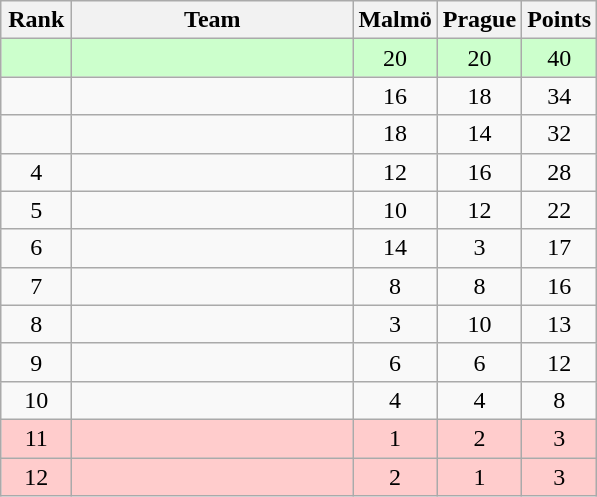<table class="wikitable" style="text-align: center;">
<tr>
<th width=40>Rank</th>
<th width=180>Team</th>
<th width=40>Malmö</th>
<th width=40>Prague</th>
<th width=40>Points</th>
</tr>
<tr bgcolor=ccffcc>
<td></td>
<td align=left></td>
<td>20</td>
<td>20</td>
<td>40</td>
</tr>
<tr>
<td></td>
<td align=left></td>
<td>16</td>
<td>18</td>
<td>34</td>
</tr>
<tr>
<td></td>
<td align=left></td>
<td>18</td>
<td>14</td>
<td>32</td>
</tr>
<tr>
<td>4</td>
<td align=left></td>
<td>12</td>
<td>16</td>
<td>28</td>
</tr>
<tr>
<td>5</td>
<td align=left></td>
<td>10</td>
<td>12</td>
<td>22</td>
</tr>
<tr>
<td>6</td>
<td align=left></td>
<td>14</td>
<td>3</td>
<td>17</td>
</tr>
<tr>
<td>7</td>
<td align=left></td>
<td>8</td>
<td>8</td>
<td>16</td>
</tr>
<tr>
<td>8</td>
<td align=left></td>
<td>3</td>
<td>10</td>
<td>13</td>
</tr>
<tr>
<td>9</td>
<td align=left></td>
<td>6</td>
<td>6</td>
<td>12</td>
</tr>
<tr>
<td>10</td>
<td align=left></td>
<td>4</td>
<td>4</td>
<td>8</td>
</tr>
<tr bgcolor=ffcccc>
<td>11</td>
<td align=left></td>
<td>1</td>
<td>2</td>
<td>3</td>
</tr>
<tr bgcolor=ffcccc>
<td>12</td>
<td align=left></td>
<td>2</td>
<td>1</td>
<td>3</td>
</tr>
</table>
